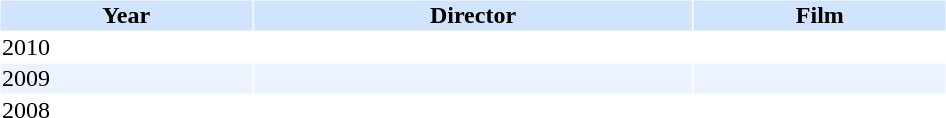<table cellspacing="1" cellpadding="1" border="0" width="50%">
<tr bgcolor="#d1e4fd">
<th>Year</th>
<th>Director</th>
<th>Film</th>
</tr>
<tr>
<td>2010</td>
<td></td>
<td></td>
</tr>
<tr bgcolor=#edf3fe>
<td>2009</td>
<td></td>
<td></td>
</tr>
<tr>
<td>2008</td>
<td></td>
<td></td>
</tr>
<tr bgcolor=#edf3fe>
</tr>
<tr>
</tr>
</table>
